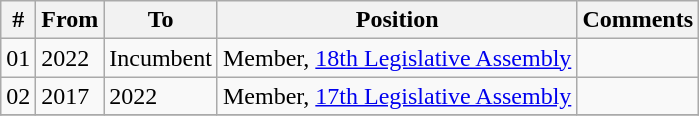<table class="wikitable sortable">
<tr>
<th>#</th>
<th>From</th>
<th>To</th>
<th>Position</th>
<th>Comments</th>
</tr>
<tr>
<td>01</td>
<td>2022</td>
<td>Incumbent</td>
<td>Member, <a href='#'>18th Legislative Assembly</a></td>
<td></td>
</tr>
<tr>
<td>02</td>
<td>2017</td>
<td>2022</td>
<td>Member, <a href='#'>17th Legislative Assembly</a></td>
<td></td>
</tr>
<tr>
</tr>
</table>
